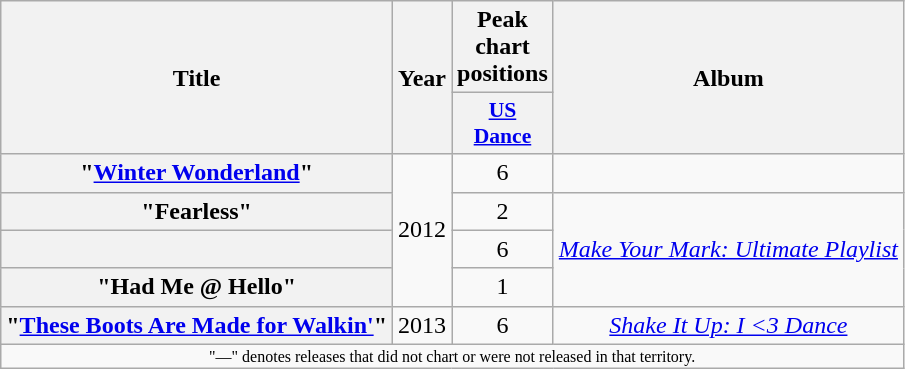<table class="wikitable plainrowheaders" style="text-align:center;">
<tr>
<th scope="col" rowspan=2>Title</th>
<th scope="col" rowspan=2>Year</th>
<th scope="col" colspan=1>Peak chart positions</th>
<th scope="col" rowspan=2>Album</th>
</tr>
<tr>
<th scope="col" style="width:2.5em;font-size:90%;"><a href='#'>US<br>Dance</a><br></th>
</tr>
<tr>
<th scope="row">"<a href='#'>Winter Wonderland</a>"</th>
<td rowspan="4">2012</td>
<td>6</td>
<td></td>
</tr>
<tr>
<th scope="row">"Fearless"</th>
<td>2</td>
<td rowspan="3"><em><a href='#'>Make Your Mark: Ultimate Playlist</a></em></td>
</tr>
<tr>
<th scope="row"></th>
<td>6</td>
</tr>
<tr>
<th scope="row">"Had Me @ Hello"</th>
<td>1</td>
</tr>
<tr>
<th scope="row">"<a href='#'>These Boots Are Made for Walkin'</a>"</th>
<td>2013</td>
<td>6</td>
<td><em><a href='#'>Shake It Up: I <3 Dance</a></em></td>
</tr>
<tr>
<td align="center" colspan="15" style="font-size:8pt">"—" denotes releases that did not chart or were not released in that territory.</td>
</tr>
</table>
